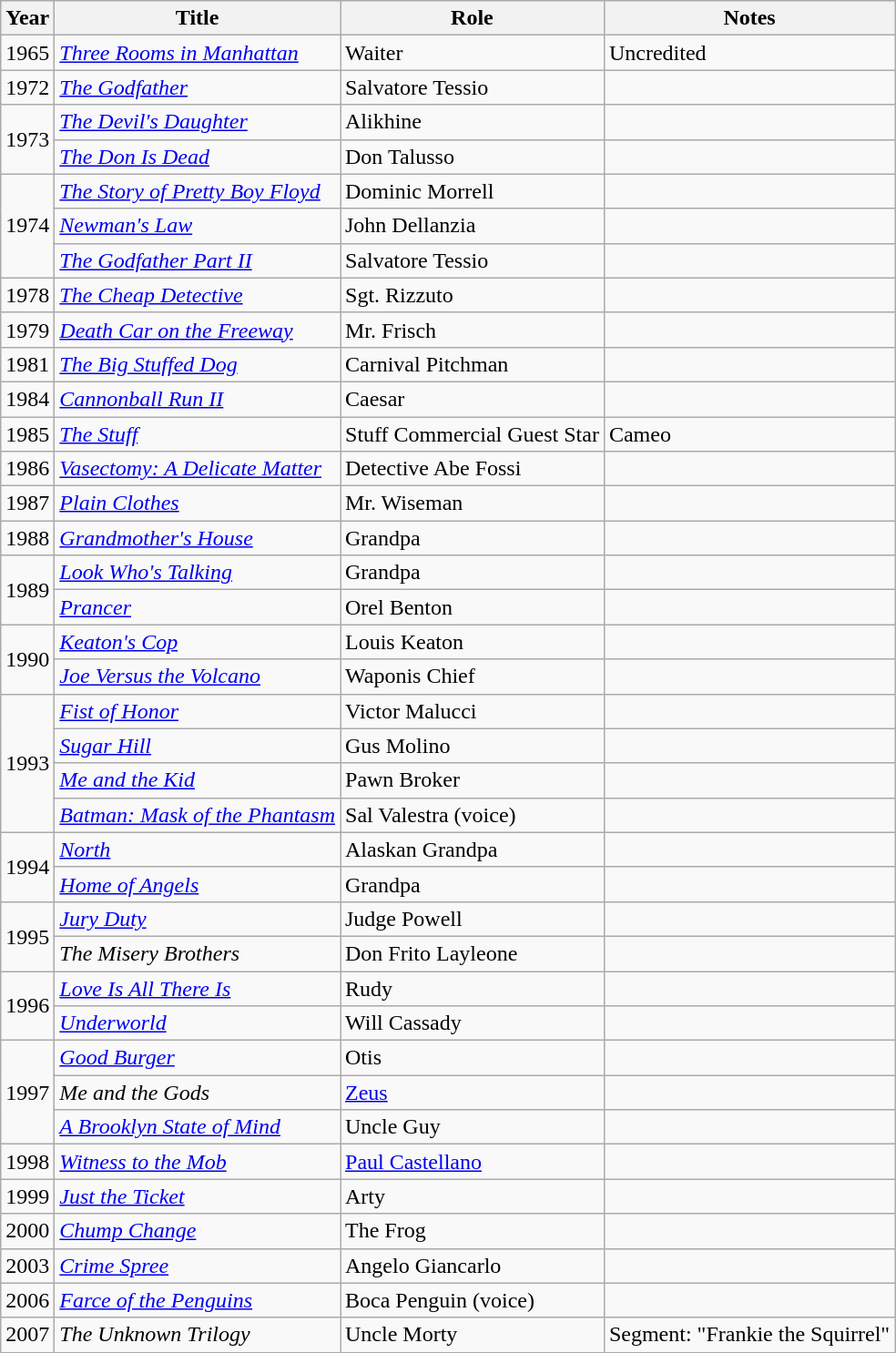<table class="wikitable sortable">
<tr>
<th>Year</th>
<th>Title</th>
<th>Role</th>
<th>Notes</th>
</tr>
<tr>
<td>1965</td>
<td><em><a href='#'>Three Rooms in Manhattan</a></em></td>
<td>Waiter</td>
<td>Uncredited</td>
</tr>
<tr>
<td>1972</td>
<td><em><a href='#'>The Godfather</a></em></td>
<td>Salvatore Tessio</td>
<td></td>
</tr>
<tr>
<td rowspan="2">1973</td>
<td><em><a href='#'>The Devil's Daughter</a></em></td>
<td>Alikhine</td>
<td></td>
</tr>
<tr>
<td><em><a href='#'>The Don Is Dead</a></em></td>
<td>Don Talusso</td>
<td></td>
</tr>
<tr>
<td rowspan="3">1974</td>
<td><em><a href='#'>The Story of Pretty Boy Floyd</a></em></td>
<td>Dominic Morrell</td>
<td></td>
</tr>
<tr>
<td><em><a href='#'>Newman's Law</a></em></td>
<td>John Dellanzia</td>
<td></td>
</tr>
<tr>
<td><em><a href='#'>The Godfather Part II</a></em></td>
<td>Salvatore Tessio</td>
<td></td>
</tr>
<tr>
<td>1978</td>
<td><em><a href='#'>The Cheap Detective</a></em></td>
<td>Sgt. Rizzuto</td>
<td></td>
</tr>
<tr>
<td>1979</td>
<td><em><a href='#'>Death Car on the Freeway</a></em></td>
<td>Mr. Frisch</td>
<td></td>
</tr>
<tr>
<td>1981</td>
<td><em><a href='#'>The Big Stuffed Dog</a></em></td>
<td>Carnival Pitchman</td>
<td></td>
</tr>
<tr>
<td>1984</td>
<td><em><a href='#'>Cannonball Run II</a></em></td>
<td>Caesar</td>
<td></td>
</tr>
<tr>
<td>1985</td>
<td><em><a href='#'>The Stuff</a></em></td>
<td>Stuff Commercial Guest Star</td>
<td>Cameo</td>
</tr>
<tr>
<td>1986</td>
<td><em><a href='#'>Vasectomy: A Delicate Matter</a></em></td>
<td>Detective Abe Fossi</td>
<td></td>
</tr>
<tr>
<td>1987</td>
<td><em><a href='#'>Plain Clothes</a></em></td>
<td>Mr. Wiseman</td>
<td></td>
</tr>
<tr>
<td>1988</td>
<td><em><a href='#'>Grandmother's House</a></em></td>
<td>Grandpa</td>
<td></td>
</tr>
<tr>
<td rowspan="2">1989</td>
<td><em><a href='#'>Look Who's Talking</a></em></td>
<td>Grandpa</td>
<td></td>
</tr>
<tr>
<td><em><a href='#'>Prancer</a></em></td>
<td>Orel Benton</td>
<td></td>
</tr>
<tr>
<td rowspan="2">1990</td>
<td><em><a href='#'>Keaton's Cop</a></em></td>
<td>Louis Keaton</td>
<td></td>
</tr>
<tr>
<td><em><a href='#'>Joe Versus the Volcano</a></em></td>
<td>Waponis Chief</td>
<td></td>
</tr>
<tr>
<td rowspan="4">1993</td>
<td><em><a href='#'>Fist of Honor</a></em></td>
<td>Victor Malucci</td>
<td></td>
</tr>
<tr>
<td><em><a href='#'>Sugar Hill</a></em></td>
<td>Gus Molino</td>
<td></td>
</tr>
<tr>
<td><em><a href='#'>Me and the Kid</a></em></td>
<td>Pawn Broker</td>
<td></td>
</tr>
<tr>
<td><em><a href='#'>Batman: Mask of the Phantasm</a></em></td>
<td>Sal Valestra (voice)</td>
<td></td>
</tr>
<tr>
<td rowspan="2">1994</td>
<td><em><a href='#'>North</a></em></td>
<td>Alaskan Grandpa</td>
<td></td>
</tr>
<tr>
<td><em><a href='#'>Home of Angels</a></em></td>
<td>Grandpa</td>
<td></td>
</tr>
<tr>
<td rowspan="2">1995</td>
<td><em><a href='#'>Jury Duty</a></em></td>
<td>Judge Powell</td>
<td></td>
</tr>
<tr>
<td><em>The Misery Brothers</em></td>
<td>Don Frito Layleone</td>
<td></td>
</tr>
<tr>
<td rowspan="2">1996</td>
<td><em><a href='#'>Love Is All There Is</a></em></td>
<td>Rudy</td>
<td></td>
</tr>
<tr>
<td><em><a href='#'>Underworld</a></em></td>
<td>Will Cassady</td>
<td></td>
</tr>
<tr>
<td rowspan="3">1997</td>
<td><em><a href='#'>Good Burger</a></em></td>
<td>Otis</td>
<td></td>
</tr>
<tr>
<td><em>Me and the Gods</em></td>
<td><a href='#'>Zeus</a></td>
<td></td>
</tr>
<tr>
<td><em><a href='#'>A Brooklyn State of Mind</a></em></td>
<td>Uncle Guy</td>
<td></td>
</tr>
<tr>
<td>1998</td>
<td><em><a href='#'>Witness to the Mob</a></em></td>
<td><a href='#'>Paul Castellano</a></td>
<td></td>
</tr>
<tr>
<td>1999</td>
<td><em><a href='#'>Just the Ticket</a></em></td>
<td>Arty</td>
<td></td>
</tr>
<tr>
<td>2000</td>
<td><em><a href='#'>Chump Change</a></em></td>
<td>The Frog</td>
<td></td>
</tr>
<tr>
<td>2003</td>
<td><em><a href='#'>Crime Spree</a></em></td>
<td>Angelo Giancarlo</td>
<td></td>
</tr>
<tr>
<td>2006</td>
<td><em><a href='#'>Farce of the Penguins</a></em></td>
<td>Boca Penguin (voice)</td>
<td></td>
</tr>
<tr>
<td>2007</td>
<td><em>The Unknown Trilogy</em></td>
<td>Uncle Morty</td>
<td>Segment: "Frankie the Squirrel"</td>
</tr>
</table>
